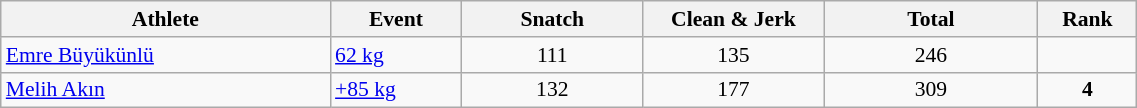<table class="wikitable" width="60%" style="text-align:center; font-size:90%">
<tr>
<th width="20%">Athlete</th>
<th width="8%">Event</th>
<th width="11%">Snatch</th>
<th width="11%">Clean & Jerk</th>
<th width="13%">Total</th>
<th width="6%">Rank</th>
</tr>
<tr>
<td align="left"><a href='#'>Emre Büyükünlü</a></td>
<td align="left"><a href='#'>62 kg</a></td>
<td>111</td>
<td>135</td>
<td>246</td>
<td align=center></td>
</tr>
<tr>
<td align="left"><a href='#'>Melih Akın</a></td>
<td align="left"><a href='#'>+85 kg</a></td>
<td>132</td>
<td>177</td>
<td>309</td>
<td><strong>4</strong></td>
</tr>
</table>
